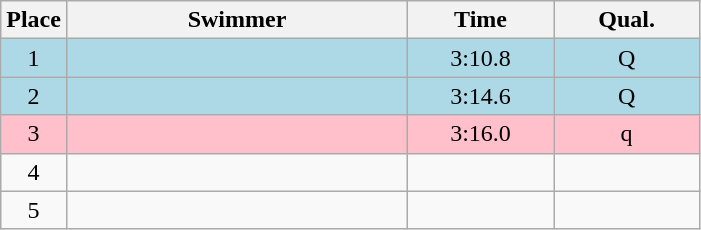<table class=wikitable style="text-align:center">
<tr>
<th>Place</th>
<th width=220>Swimmer</th>
<th width=90>Time</th>
<th width=90>Qual.</th>
</tr>
<tr bgcolor=lightblue>
<td>1</td>
<td align=left></td>
<td>3:10.8</td>
<td>Q</td>
</tr>
<tr bgcolor=lightblue>
<td>2</td>
<td align=left></td>
<td>3:14.6</td>
<td>Q</td>
</tr>
<tr bgcolor=pink>
<td>3</td>
<td align=left></td>
<td>3:16.0</td>
<td>q</td>
</tr>
<tr>
<td>4</td>
<td align=left></td>
<td></td>
<td></td>
</tr>
<tr>
<td>5</td>
<td align=left></td>
<td></td>
<td></td>
</tr>
</table>
